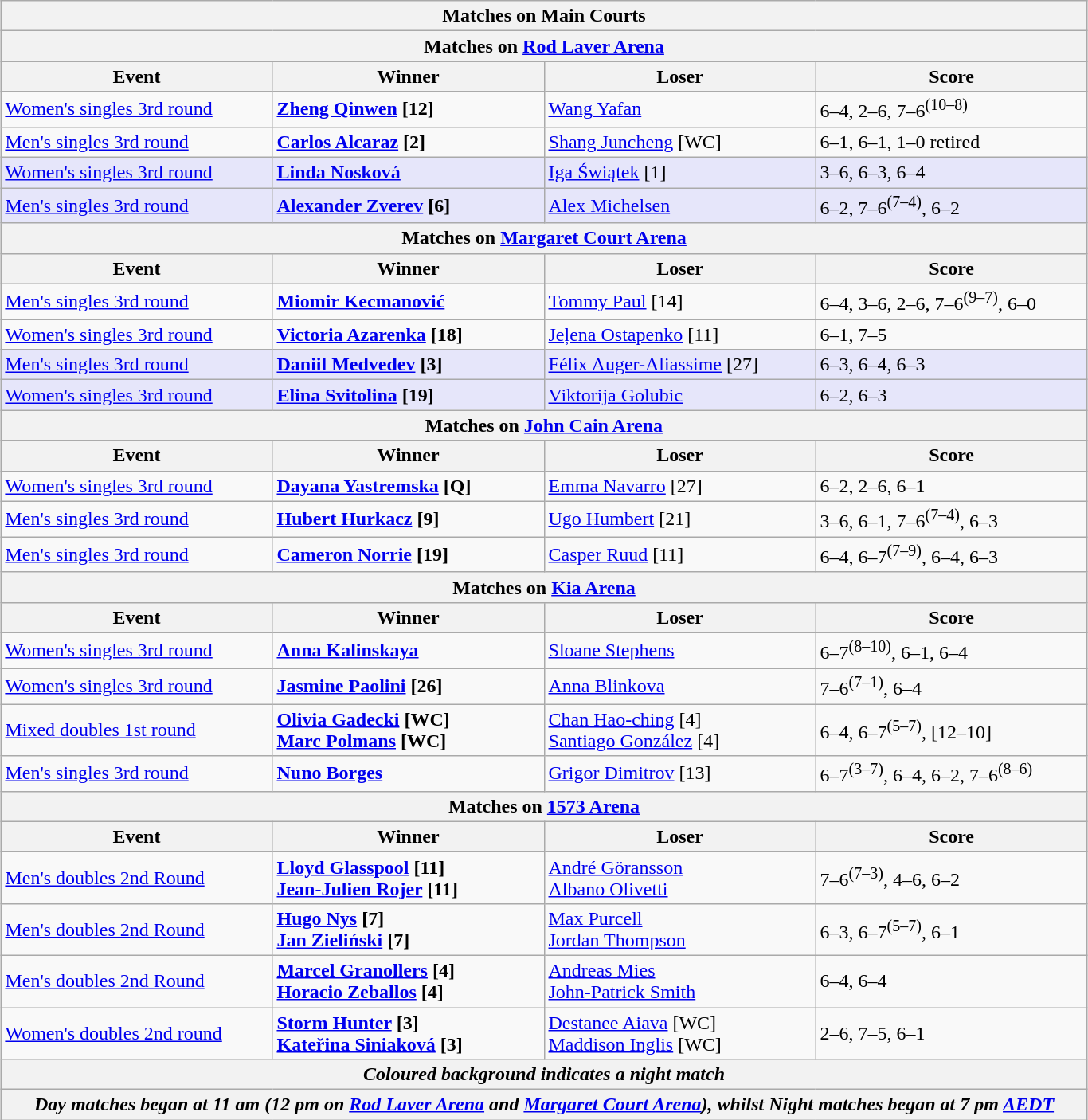<table class="wikitable collapsible uncollapsed" style="margin:auto;">
<tr>
<th colspan=4><strong>Matches on Main Courts</strong></th>
</tr>
<tr>
<th colspan=4><strong>Matches on <a href='#'>Rod Laver Arena</a></strong></th>
</tr>
<tr>
<th style="width:220px;">Event</th>
<th style="width:220px;">Winner</th>
<th style="width:220px;">Loser</th>
<th style="width:220px;">Score</th>
</tr>
<tr>
<td><a href='#'>Women's singles 3rd round</a></td>
<td><strong> <a href='#'>Zheng Qinwen</a> [12]</strong></td>
<td> <a href='#'>Wang Yafan</a></td>
<td>6–4, 2–6, 7–6<sup>(10–8)</sup></td>
</tr>
<tr>
<td><a href='#'>Men's singles 3rd round</a></td>
<td><strong> <a href='#'>Carlos Alcaraz</a> [2]</strong></td>
<td> <a href='#'>Shang Juncheng</a> [WC]</td>
<td>6–1, 6–1, 1–0 retired</td>
</tr>
<tr bgcolor=lavender>
<td><a href='#'>Women's singles 3rd round</a></td>
<td><strong> <a href='#'>Linda Nosková</a></strong></td>
<td> <a href='#'>Iga Świątek</a> [1]</td>
<td>3–6, 6–3, 6–4</td>
</tr>
<tr bgcolor=lavender>
<td><a href='#'>Men's singles 3rd round</a></td>
<td><strong> <a href='#'>Alexander Zverev</a> [6]</strong></td>
<td> <a href='#'>Alex Michelsen</a></td>
<td>6–2, 7–6<sup>(7–4)</sup>, 6–2</td>
</tr>
<tr>
<th colspan=4><strong>Matches on <a href='#'>Margaret Court Arena</a></strong></th>
</tr>
<tr>
<th style="width:220px;">Event</th>
<th style="width:220px;">Winner</th>
<th style="width:220px;">Loser</th>
<th style="width:220px;">Score</th>
</tr>
<tr>
<td><a href='#'>Men's singles 3rd round</a></td>
<td><strong> <a href='#'>Miomir Kecmanović</a></strong></td>
<td> <a href='#'>Tommy Paul</a> [14]</td>
<td>6–4, 3–6, 2–6, 7–6<sup>(9–7)</sup>, 6–0</td>
</tr>
<tr>
<td><a href='#'>Women's singles 3rd round</a></td>
<td><strong> <a href='#'>Victoria Azarenka</a> [18]</strong></td>
<td> <a href='#'>Jeļena Ostapenko</a> [11]</td>
<td>6–1, 7–5</td>
</tr>
<tr bgcolor=lavender>
<td><a href='#'>Men's singles 3rd round</a></td>
<td><strong> <a href='#'>Daniil Medvedev</a> [3]</strong></td>
<td> <a href='#'>Félix Auger-Aliassime</a> [27]</td>
<td>6–3, 6–4, 6–3</td>
</tr>
<tr bgcolor=lavender>
<td><a href='#'>Women's singles 3rd round</a></td>
<td><strong> <a href='#'>Elina Svitolina</a> [19]</strong></td>
<td> <a href='#'>Viktorija Golubic</a></td>
<td>6–2, 6–3</td>
</tr>
<tr>
<th colspan=4><strong>Matches on <a href='#'>John Cain Arena</a></strong></th>
</tr>
<tr>
<th style="width:220px;">Event</th>
<th style="width:220px;">Winner</th>
<th style="width:220px;">Loser</th>
<th style="width:220px;">Score</th>
</tr>
<tr>
<td><a href='#'>Women's singles 3rd round</a></td>
<td><strong> <a href='#'>Dayana Yastremska</a> [Q]</strong></td>
<td> <a href='#'>Emma Navarro</a> [27]</td>
<td>6–2, 2–6, 6–1</td>
</tr>
<tr>
<td><a href='#'>Men's singles 3rd round</a></td>
<td><strong> <a href='#'>Hubert Hurkacz</a> [9]</strong></td>
<td> <a href='#'>Ugo Humbert</a> [21]</td>
<td>3–6, 6–1, 7–6<sup>(7–4)</sup>, 6–3</td>
</tr>
<tr>
<td><a href='#'>Men's singles 3rd round</a></td>
<td><strong> <a href='#'>Cameron Norrie</a> [19] </strong></td>
<td> <a href='#'>Casper Ruud</a> [11]</td>
<td>6–4, 6–7<sup>(7–9)</sup>, 6–4, 6–3</td>
</tr>
<tr>
<th colspan=4><strong>Matches on <a href='#'>Kia Arena</a></strong></th>
</tr>
<tr>
<th style="width:220px;">Event</th>
<th style="width:220px;">Winner</th>
<th style="width:220px;">Loser</th>
<th style="width:220px;">Score</th>
</tr>
<tr>
<td><a href='#'>Women's singles 3rd round</a></td>
<td><strong> <a href='#'>Anna Kalinskaya</a></strong></td>
<td> <a href='#'>Sloane Stephens</a></td>
<td>6–7<sup>(8–10)</sup>, 6–1, 6–4</td>
</tr>
<tr>
<td><a href='#'>Women's singles 3rd round</a></td>
<td><strong> <a href='#'>Jasmine Paolini</a> [26]</strong></td>
<td> <a href='#'>Anna Blinkova</a></td>
<td>7–6<sup>(7–1)</sup>, 6–4</td>
</tr>
<tr>
<td><a href='#'>Mixed doubles 1st round</a></td>
<td><strong> <a href='#'>Olivia Gadecki</a> [WC]<br> <a href='#'>Marc Polmans</a> [WC]</strong></td>
<td> <a href='#'>Chan Hao-ching</a> [4]<br> <a href='#'>Santiago González</a> [4]</td>
<td>6–4, 6–7<sup>(5–7)</sup>, [12–10]</td>
</tr>
<tr>
<td><a href='#'>Men's singles 3rd round</a></td>
<td><strong> <a href='#'>Nuno Borges</a></strong></td>
<td> <a href='#'>Grigor Dimitrov</a> [13]</td>
<td>6–7<sup>(3–7)</sup>, 6–4, 6–2, 7–6<sup>(8–6)</sup></td>
</tr>
<tr>
<th colspan=4><strong>Matches on <a href='#'>1573 Arena</a></strong></th>
</tr>
<tr>
<th style="width:220px;">Event</th>
<th style="width:220px;">Winner</th>
<th style="width:220px;">Loser</th>
<th style="width:220px;">Score</th>
</tr>
<tr>
<td><a href='#'>Men's doubles 2nd Round</a></td>
<td><strong> <a href='#'>Lloyd Glasspool</a> [11] <br> <a href='#'>Jean-Julien Rojer</a> [11]</strong></td>
<td> <a href='#'>André Göransson</a><br> <a href='#'>Albano Olivetti</a></td>
<td>7–6<sup>(7–3)</sup>, 4–6, 6–2</td>
</tr>
<tr>
<td><a href='#'>Men's doubles 2nd Round</a></td>
<td><strong> <a href='#'>Hugo Nys</a> [7]<br> <a href='#'>Jan Zieliński</a> [7]</strong></td>
<td> <a href='#'>Max Purcell</a><br> <a href='#'>Jordan Thompson</a></td>
<td>6–3, 6–7<sup>(5–7)</sup>, 6–1</td>
</tr>
<tr>
<td><a href='#'>Men's doubles 2nd Round</a></td>
<td><strong> <a href='#'>Marcel Granollers</a> [4]<br> <a href='#'>Horacio Zeballos</a> [4]</strong></td>
<td> <a href='#'>Andreas Mies</a><br> <a href='#'>John-Patrick Smith</a></td>
<td>6–4, 6–4</td>
</tr>
<tr>
<td><a href='#'>Women's doubles 2nd round</a></td>
<td><strong> <a href='#'>Storm Hunter</a> [3] <br>  <a href='#'>Kateřina Siniaková</a> [3]</strong></td>
<td> <a href='#'>Destanee Aiava</a> [WC] <br>  <a href='#'>Maddison Inglis</a> [WC]</td>
<td>2–6, 7–5, 6–1</td>
</tr>
<tr>
<th colspan=4><em>Coloured background indicates a night match</em></th>
</tr>
<tr>
<th colspan=4><em>Day matches began at 11 am (12 pm on <a href='#'>Rod Laver Arena</a> and <a href='#'>Margaret Court Arena</a>), whilst Night matches began at 7 pm <a href='#'>AEDT</a></em></th>
</tr>
</table>
